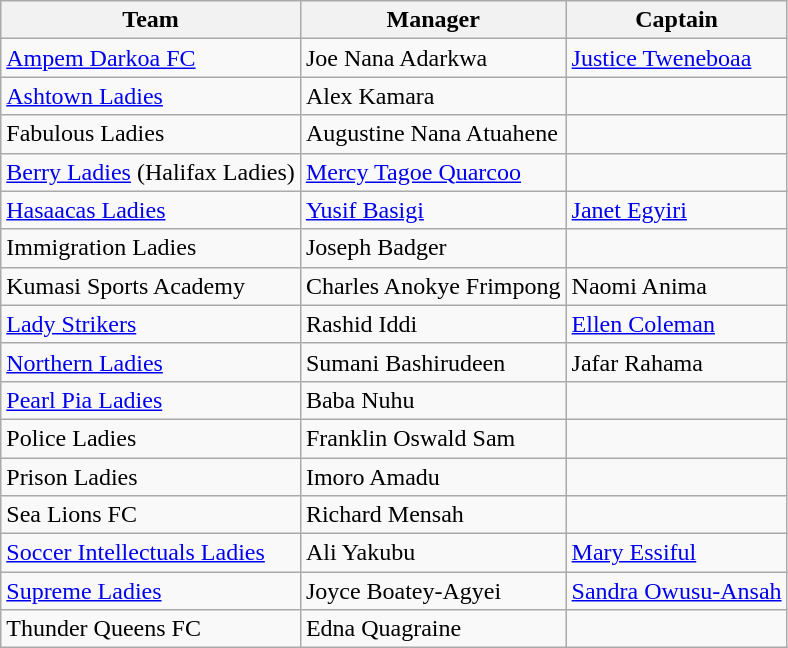<table class="wikitable">
<tr>
<th>Team</th>
<th>Manager</th>
<th>Captain</th>
</tr>
<tr>
<td><a href='#'>Ampem Darkoa FC</a></td>
<td> Joe Nana Adarkwa</td>
<td> <a href='#'>Justice Tweneboaa</a></td>
</tr>
<tr>
<td><a href='#'>Ashtown Ladies</a></td>
<td> Alex Kamara</td>
<td></td>
</tr>
<tr>
<td>Fabulous Ladies</td>
<td> Augustine Nana Atuahene</td>
<td></td>
</tr>
<tr>
<td><a href='#'>Berry Ladies</a> (Halifax Ladies)</td>
<td> <a href='#'>Mercy Tagoe Quarcoo</a></td>
<td></td>
</tr>
<tr>
<td><a href='#'>Hasaacas Ladies</a></td>
<td> <a href='#'>Yusif Basigi</a></td>
<td> <a href='#'>Janet Egyiri</a></td>
</tr>
<tr>
<td>Immigration Ladies</td>
<td> Joseph Badger</td>
<td></td>
</tr>
<tr>
<td>Kumasi Sports Academy</td>
<td> Charles Anokye Frimpong</td>
<td> Naomi Anima</td>
</tr>
<tr>
<td><a href='#'>Lady Strikers</a></td>
<td> Rashid Iddi</td>
<td> <a href='#'>Ellen Coleman</a></td>
</tr>
<tr>
<td><a href='#'>Northern Ladies</a></td>
<td> Sumani Bashirudeen</td>
<td> Jafar Rahama</td>
</tr>
<tr>
<td><a href='#'>Pearl Pia Ladies</a></td>
<td> Baba Nuhu</td>
<td></td>
</tr>
<tr>
<td>Police Ladies</td>
<td> Franklin Oswald Sam</td>
<td></td>
</tr>
<tr>
<td>Prison Ladies</td>
<td> Imoro Amadu</td>
<td></td>
</tr>
<tr>
<td>Sea Lions FC</td>
<td> Richard Mensah</td>
<td></td>
</tr>
<tr>
<td><a href='#'>Soccer Intellectuals Ladies</a></td>
<td> Ali Yakubu</td>
<td> <a href='#'>Mary Essiful</a></td>
</tr>
<tr>
<td><a href='#'>Supreme Ladies</a></td>
<td> Joyce Boatey-Agyei</td>
<td> <a href='#'>Sandra Owusu-Ansah</a></td>
</tr>
<tr>
<td>Thunder Queens FC</td>
<td> Edna Quagraine</td>
<td></td>
</tr>
</table>
